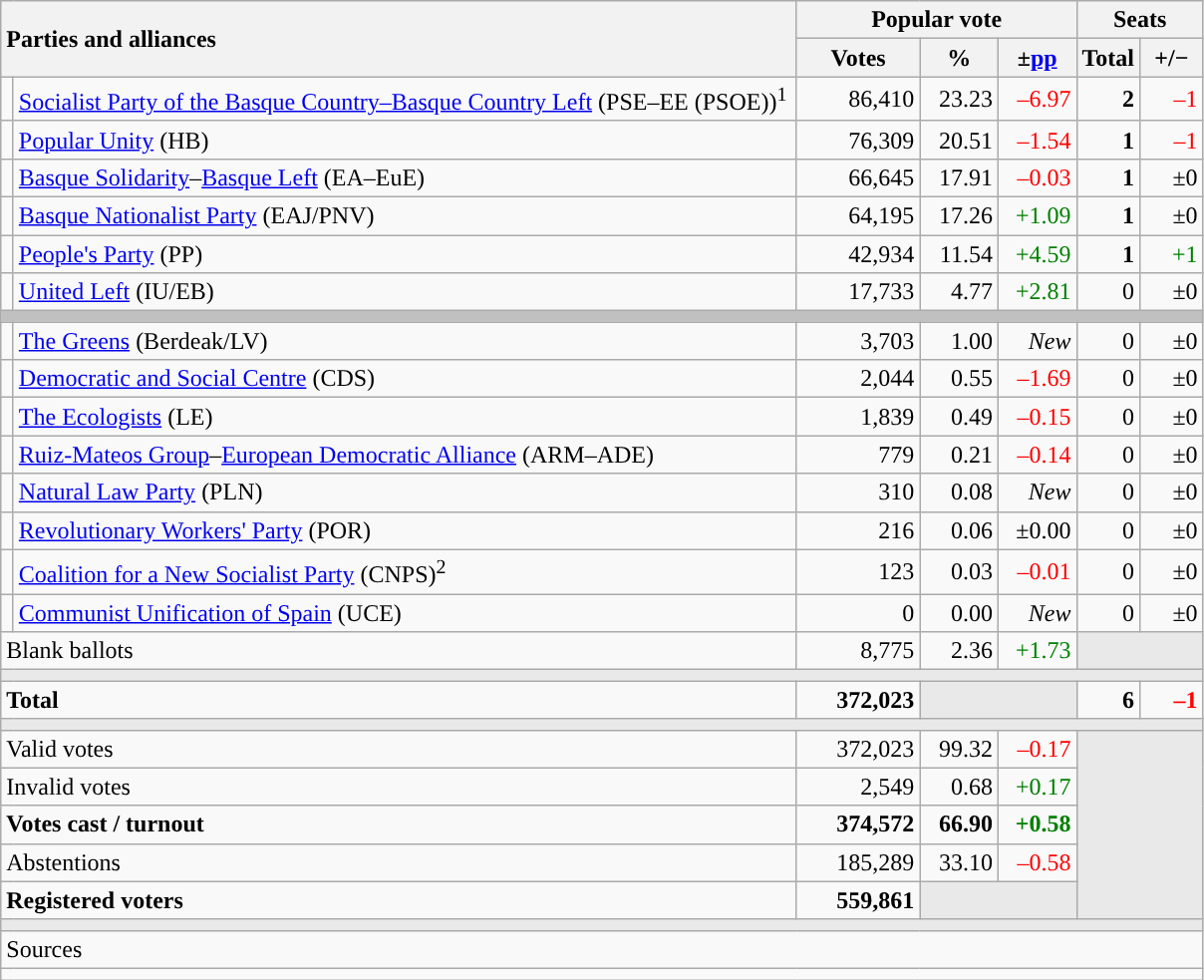<table class="wikitable" style="text-align:right;">
<tr>
<th style="text-align:left;" rowspan="2" colspan="2" width="525">Parties and alliances</th>
<th colspan="3">Popular vote</th>
<th colspan="2">Seats</th>
</tr>
<tr>
<th width="75">Votes</th>
<th width="45">%</th>
<th width="45">±<a href='#'>pp</a></th>
<th width="35">Total</th>
<th width="35">+/−</th>
</tr>
<tr>
<td width="1" style="color:inherit;background:"></td>
<td align="left"><a href='#'>Socialist Party of the Basque Country–Basque Country Left</a> (PSE–EE (PSOE))<sup>1</sup></td>
<td>86,410</td>
<td>23.23</td>
<td style="color:red;">–6.97</td>
<td><strong>2</strong></td>
<td style="color:red;">–1</td>
</tr>
<tr>
<td style="color:inherit;background:"></td>
<td align="left"><a href='#'>Popular Unity</a> (HB)</td>
<td>76,309</td>
<td>20.51</td>
<td style="color:red;">–1.54</td>
<td><strong>1</strong></td>
<td style="color:red;">–1</td>
</tr>
<tr>
<td style="color:inherit;background:"></td>
<td align="left"><a href='#'>Basque Solidarity</a>–<a href='#'>Basque Left</a> (EA–EuE)</td>
<td>66,645</td>
<td>17.91</td>
<td style="color:red;">–0.03</td>
<td><strong>1</strong></td>
<td>±0</td>
</tr>
<tr>
<td style="color:inherit;background:"></td>
<td align="left"><a href='#'>Basque Nationalist Party</a> (EAJ/PNV)</td>
<td>64,195</td>
<td>17.26</td>
<td style="color:green;">+1.09</td>
<td><strong>1</strong></td>
<td>±0</td>
</tr>
<tr>
<td style="color:inherit;background:"></td>
<td align="left"><a href='#'>People's Party</a> (PP)</td>
<td>42,934</td>
<td>11.54</td>
<td style="color:green;">+4.59</td>
<td><strong>1</strong></td>
<td style="color:green;">+1</td>
</tr>
<tr>
<td style="color:inherit;background:"></td>
<td align="left"><a href='#'>United Left</a> (IU/EB)</td>
<td>17,733</td>
<td>4.77</td>
<td style="color:green;">+2.81</td>
<td>0</td>
<td>±0</td>
</tr>
<tr>
<td colspan="7" bgcolor="#C0C0C0"></td>
</tr>
<tr>
<td style="color:inherit;background:"></td>
<td align="left"><a href='#'>The Greens</a> (Berdeak/LV)</td>
<td>3,703</td>
<td>1.00</td>
<td><em>New</em></td>
<td>0</td>
<td>±0</td>
</tr>
<tr>
<td style="color:inherit;background:"></td>
<td align="left"><a href='#'>Democratic and Social Centre</a> (CDS)</td>
<td>2,044</td>
<td>0.55</td>
<td style="color:red;">–1.69</td>
<td>0</td>
<td>±0</td>
</tr>
<tr>
<td style="color:inherit;background:"></td>
<td align="left"><a href='#'>The Ecologists</a> (LE)</td>
<td>1,839</td>
<td>0.49</td>
<td style="color:red;">–0.15</td>
<td>0</td>
<td>±0</td>
</tr>
<tr>
<td style="color:inherit;background:"></td>
<td align="left"><a href='#'>Ruiz-Mateos Group</a>–<a href='#'>European Democratic Alliance</a> (ARM–ADE)</td>
<td>779</td>
<td>0.21</td>
<td style="color:red;">–0.14</td>
<td>0</td>
<td>±0</td>
</tr>
<tr>
<td style="color:inherit;background:"></td>
<td align="left"><a href='#'>Natural Law Party</a> (PLN)</td>
<td>310</td>
<td>0.08</td>
<td><em>New</em></td>
<td>0</td>
<td>±0</td>
</tr>
<tr>
<td style="color:inherit;background:"></td>
<td align="left"><a href='#'>Revolutionary Workers' Party</a> (POR)</td>
<td>216</td>
<td>0.06</td>
<td>±0.00</td>
<td>0</td>
<td>±0</td>
</tr>
<tr>
<td style="color:inherit;background:"></td>
<td align="left"><a href='#'>Coalition for a New Socialist Party</a> (CNPS)<sup>2</sup></td>
<td>123</td>
<td>0.03</td>
<td style="color:red;">–0.01</td>
<td>0</td>
<td>±0</td>
</tr>
<tr>
<td style="color:inherit;background:"></td>
<td align="left"><a href='#'>Communist Unification of Spain</a> (UCE)</td>
<td>0</td>
<td>0.00</td>
<td><em>New</em></td>
<td>0</td>
<td>±0</td>
</tr>
<tr>
<td align="left" colspan="2">Blank ballots</td>
<td>8,775</td>
<td>2.36</td>
<td style="color:green;">+1.73</td>
<td bgcolor="#E9E9E9" colspan="2"></td>
</tr>
<tr>
<td colspan="7" bgcolor="#E9E9E9"></td>
</tr>
<tr style="font-weight:bold;">
<td align="left" colspan="2">Total</td>
<td>372,023</td>
<td bgcolor="#E9E9E9" colspan="2"></td>
<td>6</td>
<td style="color:red;">–1</td>
</tr>
<tr>
<td colspan="7" bgcolor="#E9E9E9"></td>
</tr>
<tr>
<td align="left" colspan="2">Valid votes</td>
<td>372,023</td>
<td>99.32</td>
<td style="color:red;">–0.17</td>
<td bgcolor="#E9E9E9" colspan="2" rowspan="5"></td>
</tr>
<tr>
<td align="left" colspan="2">Invalid votes</td>
<td>2,549</td>
<td>0.68</td>
<td style="color:green;">+0.17</td>
</tr>
<tr style="font-weight:bold;">
<td align="left" colspan="2">Votes cast / turnout</td>
<td>374,572</td>
<td>66.90</td>
<td style="color:green;">+0.58</td>
</tr>
<tr>
<td align="left" colspan="2">Abstentions</td>
<td>185,289</td>
<td>33.10</td>
<td style="color:red;">–0.58</td>
</tr>
<tr style="font-weight:bold;">
<td align="left" colspan="2">Registered voters</td>
<td>559,861</td>
<td bgcolor="#E9E9E9" colspan="2"></td>
</tr>
<tr>
<td colspan="7" bgcolor="#E9E9E9"></td>
</tr>
<tr>
<td align="left" colspan="7">Sources</td>
</tr>
<tr>
<td colspan="7" style="text-align:left; max-width:790px;"></td>
</tr>
</table>
